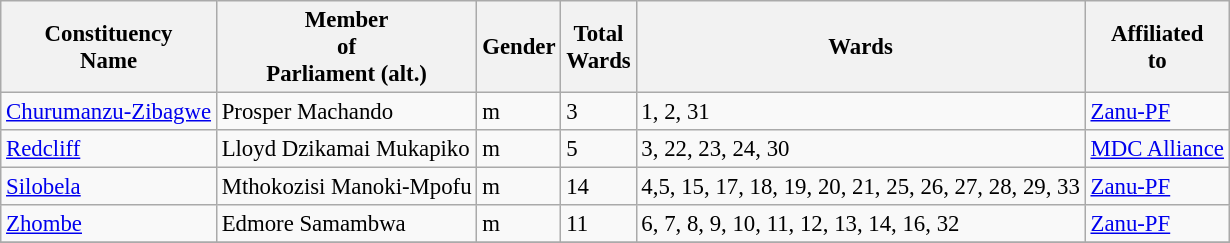<table class="wikitable sortable" style="font-size: 95%;">
<tr>
<th>Constituency<br>Name</th>
<th>Member<br>of<br>Parliament (alt.)</th>
<th>Gender</th>
<th>Total<br>Wards</th>
<th>Wards</th>
<th>Affiliated<br>to</th>
</tr>
<tr>
<td><a href='#'>Churumanzu-Zibagwe</a></td>
<td>Prosper Machando </td>
<td>m</td>
<td>3</td>
<td>1, 2, 31</td>
<td><a href='#'>Zanu-PF</a></td>
</tr>
<tr>
<td><a href='#'>Redcliff</a></td>
<td>Lloyd Dzikamai Mukapiko</td>
<td>m</td>
<td>5</td>
<td>3, 22, 23, 24, 30</td>
<td><a href='#'>MDC Alliance</a></td>
</tr>
<tr>
<td><a href='#'>Silobela</a></td>
<td>Mthokozisi Manoki-Mpofu</td>
<td>m</td>
<td>14</td>
<td>4,5, 15, 17, 18, 19, 20, 21, 25, 26, 27, 28, 29, 33</td>
<td><a href='#'>Zanu-PF</a></td>
</tr>
<tr>
<td><a href='#'>Zhombe</a></td>
<td>Edmore  Samambwa</td>
<td>m</td>
<td>11</td>
<td>6, 7, 8, 9, 10, 11, 12, 13, 14, 16, 32</td>
<td><a href='#'>Zanu-PF</a></td>
</tr>
<tr>
</tr>
</table>
